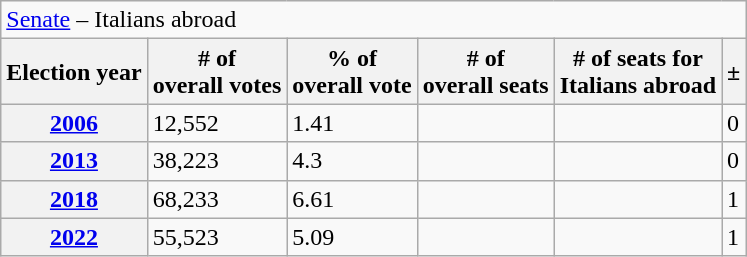<table class=wikitable>
<tr>
<td colspan=7><a href='#'>Senate</a> – Italians abroad</td>
</tr>
<tr>
<th>Election year</th>
<th># of<br>overall votes</th>
<th>% of<br>overall vote</th>
<th># of <br>overall seats</th>
<th># of seats for<br>Italians abroad</th>
<th>±</th>
</tr>
<tr>
<th><a href='#'>2006</a></th>
<td>12,552</td>
<td>1.41</td>
<td></td>
<td></td>
<td> 0</td>
</tr>
<tr>
<th><a href='#'>2013</a></th>
<td>38,223</td>
<td>4.3</td>
<td></td>
<td></td>
<td> 0</td>
</tr>
<tr>
<th><a href='#'>2018</a></th>
<td>68,233</td>
<td>6.61</td>
<td></td>
<td></td>
<td> 1</td>
</tr>
<tr>
<th><a href='#'>2022</a></th>
<td>55,523</td>
<td>5.09</td>
<td></td>
<td></td>
<td> 1</td>
</tr>
</table>
